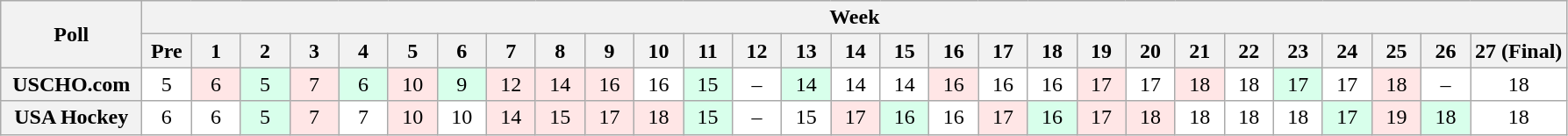<table class="wikitable" style="white-space:nowrap;">
<tr>
<th scope="col" width="100" rowspan="2">Poll</th>
<th colspan="29">Week</th>
</tr>
<tr>
<th scope="col" width="30">Pre</th>
<th scope="col" width="30">1</th>
<th scope="col" width="30">2</th>
<th scope="col" width="30">3</th>
<th scope="col" width="30">4</th>
<th scope="col" width="30">5</th>
<th scope="col" width="30">6</th>
<th scope="col" width="30">7</th>
<th scope="col" width="30">8</th>
<th scope="col" width="30">9</th>
<th scope="col" width="30">10</th>
<th scope="col" width="30">11</th>
<th scope="col" width="30">12</th>
<th scope="col" width="30">13</th>
<th scope="col" width="30">14</th>
<th scope="col" width="30">15</th>
<th scope="col" width="30">16</th>
<th scope="col" width="30">17</th>
<th scope="col" width="30">18</th>
<th scope="col" width="30">19</th>
<th scope="col" width="30">20</th>
<th scope="col" width="30">21</th>
<th scope="col" width="30">22</th>
<th scope="col" width="30">23</th>
<th scope="col" width="30">24</th>
<th scope="col" width="30">25</th>
<th scope="col" width="30">26</th>
<th scope="col" width="30">27 (Final)</th>
</tr>
<tr style="text-align:center;">
<th>USCHO.com</th>
<td bgcolor=FFFFFF>5</td>
<td bgcolor=FFE6E6>6</td>
<td bgcolor=D8FFEB>5</td>
<td bgcolor=FFE6E6>7</td>
<td bgcolor=D8FFEB>6</td>
<td bgcolor=FFE6E6>10</td>
<td bgcolor=D8FFEB>9</td>
<td bgcolor=FFE6E6>12</td>
<td bgcolor=FFE6E6>14</td>
<td bgcolor=FFE6E6>16</td>
<td bgcolor=FFFFFF>16</td>
<td bgcolor=D8FFEB>15</td>
<td bgcolor=FFFFFF>–</td>
<td bgcolor=D8FFEB>14</td>
<td bgcolor=FFFFFF>14</td>
<td bgcolor=FFFFFF>14</td>
<td bgcolor=FFE6E6>16</td>
<td bgcolor=FFFFFF>16</td>
<td bgcolor=FFFFFF>16</td>
<td bgcolor=FFE6E6>17</td>
<td bgcolor=FFFFFF>17</td>
<td bgcolor=FFE6E6>18</td>
<td bgcolor=FFFFFF>18</td>
<td bgcolor=D8FFEB>17</td>
<td bgcolor=FFFFFF>17</td>
<td bgcolor=FFE6E6>18</td>
<td bgcolor=FFFFFF>–</td>
<td bgcolor=FFFFFF>18</td>
</tr>
<tr style="text-align:center;">
<th>USA Hockey</th>
<td bgcolor=FFFFFF>6</td>
<td bgcolor=FFFFFF>6</td>
<td bgcolor=D8FFEB>5</td>
<td bgcolor=FFE6E6>7</td>
<td bgcolor=FFFFFF>7</td>
<td bgcolor=FFE6E6>10</td>
<td bgcolor=FFFFFF>10</td>
<td bgcolor=FFE6E6>14</td>
<td bgcolor=FFE6E6>15</td>
<td bgcolor=FFE6E6>17</td>
<td bgcolor=FFE6E6>18</td>
<td bgcolor=D8FFEB>15</td>
<td bgcolor=FFFFFF>–</td>
<td bgcolor=FFFFFF>15</td>
<td bgcolor=FFE6E6>17</td>
<td bgcolor=D8FFEB>16</td>
<td bgcolor=FFFFFF>16</td>
<td bgcolor=FFE6E6>17</td>
<td bgcolor=D8FFEB>16</td>
<td bgcolor=FFE6E6>17</td>
<td bgcolor=FFE6E6>18</td>
<td bgcolor=FFFFFF>18</td>
<td bgcolor=FFFFFF>18</td>
<td bgcolor=FFFFFF>18</td>
<td bgcolor=D8FFEB>17</td>
<td bgcolor=FFE6E6>19</td>
<td bgcolor=D8FFEB>18</td>
<td bgcolor=FFFFFF>18</td>
</tr>
</table>
